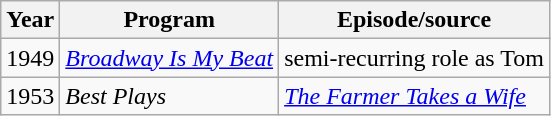<table class="wikitable">
<tr>
<th>Year</th>
<th>Program</th>
<th>Episode/source</th>
</tr>
<tr>
<td>1949</td>
<td><a href='#'><em>Broadway Is My Beat</em></a></td>
<td>semi-recurring role as Tom</td>
</tr>
<tr>
<td>1953</td>
<td><em>Best Plays</em></td>
<td><em><a href='#'>The Farmer Takes a Wife</a></em></td>
</tr>
</table>
